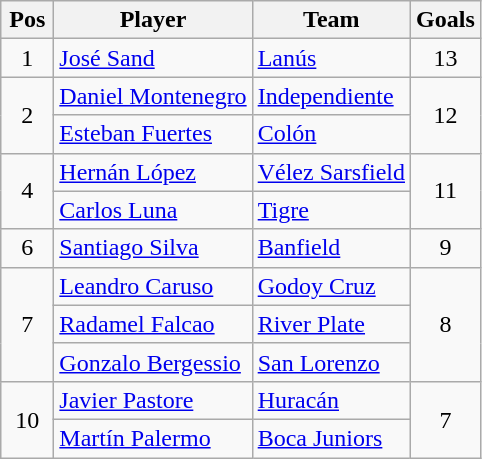<table class="wikitable">
<tr>
<th width=28>Pos</th>
<th>Player</th>
<th>Team</th>
<th>Goals</th>
</tr>
<tr>
<td align="center">1</td>
<td> <a href='#'>José Sand</a></td>
<td><a href='#'>Lanús</a></td>
<td align="center">13</td>
</tr>
<tr>
<td rowspan="2" align="center">2</td>
<td> <a href='#'>Daniel Montenegro</a></td>
<td><a href='#'>Independiente</a></td>
<td rowspan="2" align="center">12</td>
</tr>
<tr>
<td> <a href='#'>Esteban Fuertes</a></td>
<td><a href='#'>Colón</a></td>
</tr>
<tr>
<td rowspan="2" align="center">4</td>
<td> <a href='#'>Hernán López</a></td>
<td><a href='#'>Vélez Sarsfield</a></td>
<td rowspan="2" align="center">11</td>
</tr>
<tr>
<td> <a href='#'>Carlos Luna</a></td>
<td><a href='#'>Tigre</a></td>
</tr>
<tr>
<td align="center">6</td>
<td> <a href='#'>Santiago Silva</a></td>
<td><a href='#'>Banfield</a></td>
<td align="center">9</td>
</tr>
<tr>
<td rowspan="3" align="center">7</td>
<td> <a href='#'>Leandro Caruso</a></td>
<td><a href='#'>Godoy Cruz</a></td>
<td rowspan="3" align="center">8</td>
</tr>
<tr>
<td> <a href='#'>Radamel Falcao</a></td>
<td><a href='#'>River Plate</a></td>
</tr>
<tr>
<td> <a href='#'>Gonzalo Bergessio</a></td>
<td><a href='#'>San Lorenzo</a></td>
</tr>
<tr>
<td rowspan="2" align="center">10</td>
<td> <a href='#'>Javier Pastore</a></td>
<td><a href='#'>Huracán</a></td>
<td rowspan="2" align="center">7</td>
</tr>
<tr>
<td> <a href='#'>Martín Palermo</a></td>
<td><a href='#'>Boca Juniors</a></td>
</tr>
</table>
